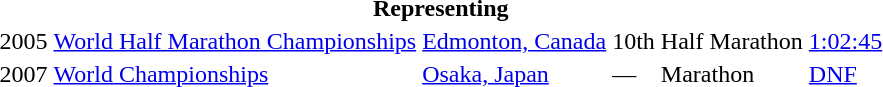<table>
<tr>
<th colspan="6">Representing </th>
</tr>
<tr>
<td>2005</td>
<td><a href='#'>World Half Marathon Championships</a></td>
<td><a href='#'>Edmonton, Canada</a></td>
<td>10th</td>
<td>Half Marathon</td>
<td><a href='#'>1:02:45</a></td>
</tr>
<tr>
<td>2007</td>
<td><a href='#'>World Championships</a></td>
<td><a href='#'>Osaka, Japan</a></td>
<td>—</td>
<td>Marathon</td>
<td><a href='#'>DNF</a></td>
</tr>
</table>
